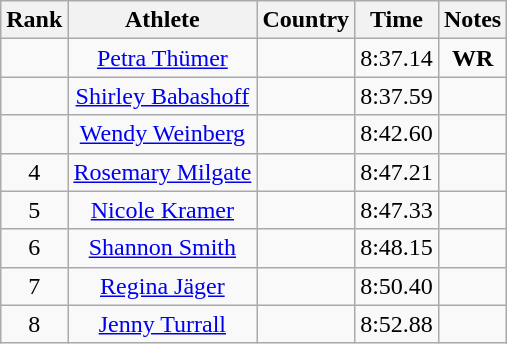<table class="wikitable sortable" style="text-align:center">
<tr>
<th>Rank</th>
<th>Athlete</th>
<th>Country</th>
<th>Time</th>
<th>Notes</th>
</tr>
<tr>
<td></td>
<td><a href='#'>Petra Thümer</a></td>
<td align=left></td>
<td>8:37.14</td>
<td><strong>WR </strong></td>
</tr>
<tr>
<td></td>
<td><a href='#'>Shirley Babashoff</a></td>
<td align=left></td>
<td>8:37.59</td>
<td><strong> </strong></td>
</tr>
<tr>
<td></td>
<td><a href='#'>Wendy Weinberg</a></td>
<td align=left></td>
<td>8:42.60</td>
<td><strong> </strong></td>
</tr>
<tr>
<td>4</td>
<td><a href='#'>Rosemary Milgate</a></td>
<td align=left></td>
<td>8:47.21</td>
<td><strong> </strong></td>
</tr>
<tr>
<td>5</td>
<td><a href='#'>Nicole Kramer</a></td>
<td align=left></td>
<td>8:47.33</td>
<td><strong> </strong></td>
</tr>
<tr>
<td>6</td>
<td><a href='#'>Shannon Smith</a></td>
<td align=left></td>
<td>8:48.15</td>
<td><strong> </strong></td>
</tr>
<tr>
<td>7</td>
<td><a href='#'>Regina Jäger</a></td>
<td align=left></td>
<td>8:50.40</td>
<td><strong> </strong></td>
</tr>
<tr>
<td>8</td>
<td><a href='#'>Jenny Turrall</a></td>
<td align=left></td>
<td>8:52.88</td>
<td><strong> </strong></td>
</tr>
</table>
